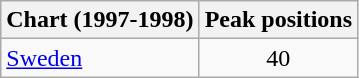<table class="wikitable">
<tr>
<th align="left">Chart (1997-1998)</th>
<th align="center">Peak positions</th>
</tr>
<tr>
<td align="left"><a href='#'>Sweden</a></td>
<td align="center">40</td>
</tr>
</table>
